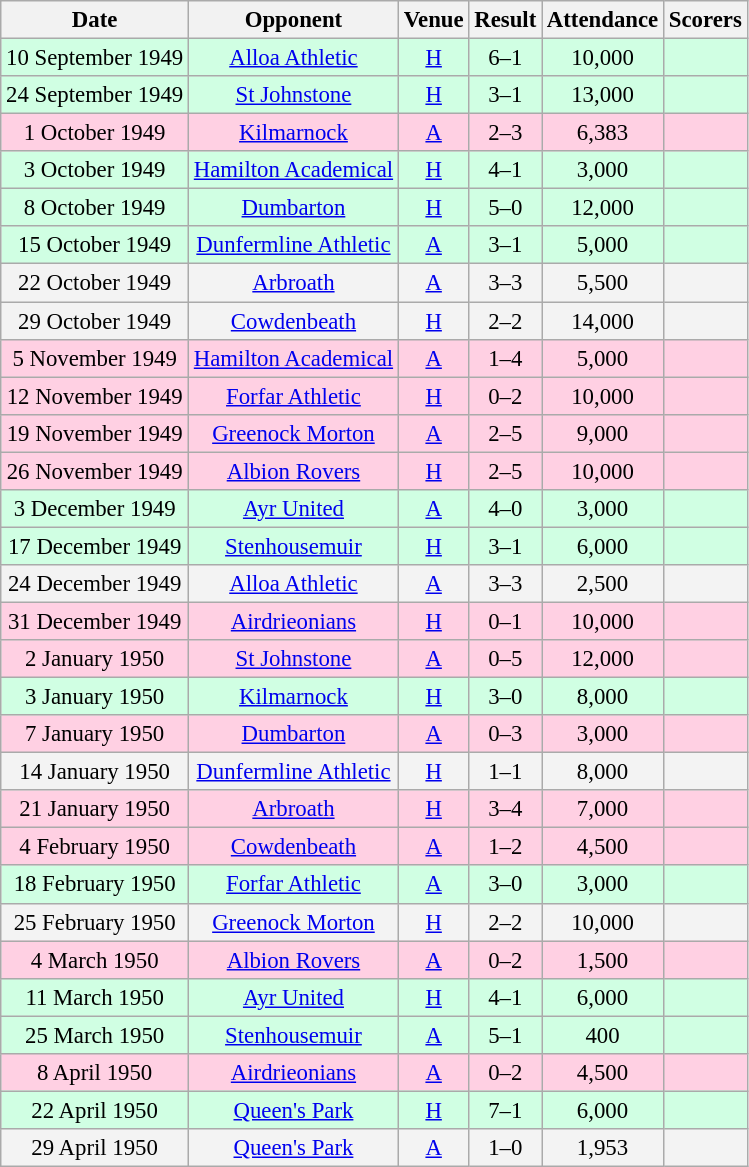<table class="wikitable sortable" style="font-size:95%; text-align:center">
<tr>
<th>Date</th>
<th>Opponent</th>
<th>Venue</th>
<th>Result</th>
<th>Attendance</th>
<th>Scorers</th>
</tr>
<tr bgcolor = "#d0ffe3">
<td>10 September 1949</td>
<td><a href='#'>Alloa Athletic</a></td>
<td><a href='#'>H</a></td>
<td>6–1</td>
<td>10,000</td>
<td></td>
</tr>
<tr bgcolor = "#d0ffe3">
<td>24 September 1949</td>
<td><a href='#'>St Johnstone</a></td>
<td><a href='#'>H</a></td>
<td>3–1</td>
<td>13,000</td>
<td></td>
</tr>
<tr bgcolor = "#ffd0e3">
<td>1 October 1949</td>
<td><a href='#'>Kilmarnock</a></td>
<td><a href='#'>A</a></td>
<td>2–3</td>
<td>6,383</td>
<td></td>
</tr>
<tr bgcolor = "#d0ffe3">
<td>3 October 1949</td>
<td><a href='#'>Hamilton Academical</a></td>
<td><a href='#'>H</a></td>
<td>4–1</td>
<td>3,000</td>
<td></td>
</tr>
<tr bgcolor = "#d0ffe3">
<td>8 October 1949</td>
<td><a href='#'>Dumbarton</a></td>
<td><a href='#'>H</a></td>
<td>5–0</td>
<td>12,000</td>
<td></td>
</tr>
<tr bgcolor = "#d0ffe3">
<td>15 October 1949</td>
<td><a href='#'>Dunfermline Athletic</a></td>
<td><a href='#'>A</a></td>
<td>3–1</td>
<td>5,000</td>
<td></td>
</tr>
<tr bgcolor = "#f3f3f3">
<td>22 October 1949</td>
<td><a href='#'>Arbroath</a></td>
<td><a href='#'>A</a></td>
<td>3–3</td>
<td>5,500</td>
<td></td>
</tr>
<tr bgcolor = "#f3f3f3">
<td>29 October 1949</td>
<td><a href='#'>Cowdenbeath</a></td>
<td><a href='#'>H</a></td>
<td>2–2</td>
<td>14,000</td>
<td></td>
</tr>
<tr bgcolor = "#ffd0e3">
<td>5 November 1949</td>
<td><a href='#'>Hamilton Academical</a></td>
<td><a href='#'>A</a></td>
<td>1–4</td>
<td>5,000</td>
<td></td>
</tr>
<tr bgcolor = "#ffd0e3">
<td>12 November 1949</td>
<td><a href='#'>Forfar Athletic</a></td>
<td><a href='#'>H</a></td>
<td>0–2</td>
<td>10,000</td>
<td></td>
</tr>
<tr bgcolor = "#ffd0e3">
<td>19 November 1949</td>
<td><a href='#'>Greenock Morton</a></td>
<td><a href='#'>A</a></td>
<td>2–5</td>
<td>9,000</td>
<td></td>
</tr>
<tr bgcolor = "#ffd0e3">
<td>26 November 1949</td>
<td><a href='#'>Albion Rovers</a></td>
<td><a href='#'>H</a></td>
<td>2–5</td>
<td>10,000</td>
<td></td>
</tr>
<tr bgcolor = "#d0ffe3">
<td>3 December 1949</td>
<td><a href='#'>Ayr United</a></td>
<td><a href='#'>A</a></td>
<td>4–0</td>
<td>3,000</td>
<td></td>
</tr>
<tr bgcolor = "#d0ffe3">
<td>17 December 1949</td>
<td><a href='#'>Stenhousemuir</a></td>
<td><a href='#'>H</a></td>
<td>3–1</td>
<td>6,000</td>
<td></td>
</tr>
<tr bgcolor = "#f3f3f3">
<td>24 December 1949</td>
<td><a href='#'>Alloa Athletic</a></td>
<td><a href='#'>A</a></td>
<td>3–3</td>
<td>2,500</td>
<td></td>
</tr>
<tr bgcolor = "#ffd0e3">
<td>31 December 1949</td>
<td><a href='#'>Airdrieonians</a></td>
<td><a href='#'>H</a></td>
<td>0–1</td>
<td>10,000</td>
<td></td>
</tr>
<tr bgcolor = "#ffd0e3">
<td>2 January 1950</td>
<td><a href='#'>St Johnstone</a></td>
<td><a href='#'>A</a></td>
<td>0–5</td>
<td>12,000</td>
<td></td>
</tr>
<tr bgcolor = "#d0ffe3">
<td>3 January 1950</td>
<td><a href='#'>Kilmarnock</a></td>
<td><a href='#'>H</a></td>
<td>3–0</td>
<td>8,000</td>
<td></td>
</tr>
<tr bgcolor = "#ffd0e3">
<td>7 January 1950</td>
<td><a href='#'>Dumbarton</a></td>
<td><a href='#'>A</a></td>
<td>0–3</td>
<td>3,000</td>
<td></td>
</tr>
<tr bgcolor = "#f3f3f3">
<td>14 January 1950</td>
<td><a href='#'>Dunfermline Athletic</a></td>
<td><a href='#'>H</a></td>
<td>1–1</td>
<td>8,000</td>
<td></td>
</tr>
<tr bgcolor = "#ffd0e3">
<td>21 January 1950</td>
<td><a href='#'>Arbroath</a></td>
<td><a href='#'>H</a></td>
<td>3–4</td>
<td>7,000</td>
<td></td>
</tr>
<tr bgcolor = "#ffd0e3">
<td>4 February 1950</td>
<td><a href='#'>Cowdenbeath</a></td>
<td><a href='#'>A</a></td>
<td>1–2</td>
<td>4,500</td>
<td></td>
</tr>
<tr bgcolor = "#d0ffe3">
<td>18 February 1950</td>
<td><a href='#'>Forfar Athletic</a></td>
<td><a href='#'>A</a></td>
<td>3–0</td>
<td>3,000</td>
<td></td>
</tr>
<tr bgcolor = "#f3f3f3">
<td>25 February 1950</td>
<td><a href='#'>Greenock Morton</a></td>
<td><a href='#'>H</a></td>
<td>2–2</td>
<td>10,000</td>
<td></td>
</tr>
<tr bgcolor = "#ffd0e3">
<td>4 March 1950</td>
<td><a href='#'>Albion Rovers</a></td>
<td><a href='#'>A</a></td>
<td>0–2</td>
<td>1,500</td>
<td></td>
</tr>
<tr bgcolor = "#d0ffe3">
<td>11 March 1950</td>
<td><a href='#'>Ayr United</a></td>
<td><a href='#'>H</a></td>
<td>4–1</td>
<td>6,000</td>
<td></td>
</tr>
<tr bgcolor = "#d0ffe3">
<td>25 March 1950</td>
<td><a href='#'>Stenhousemuir</a></td>
<td><a href='#'>A</a></td>
<td>5–1</td>
<td>400</td>
<td></td>
</tr>
<tr bgcolor = "#ffd0e3">
<td>8 April 1950</td>
<td><a href='#'>Airdrieonians</a></td>
<td><a href='#'>A</a></td>
<td>0–2</td>
<td>4,500</td>
<td></td>
</tr>
<tr bgcolor = "#d0ffe3">
<td>22 April 1950</td>
<td><a href='#'>Queen's Park</a></td>
<td><a href='#'>H</a></td>
<td>7–1</td>
<td>6,000</td>
<td></td>
</tr>
<tr bgcolor = "#f3f3f3">
<td>29 April 1950</td>
<td><a href='#'>Queen's Park</a></td>
<td><a href='#'>A</a></td>
<td>1–0</td>
<td>1,953</td>
<td></td>
</tr>
</table>
